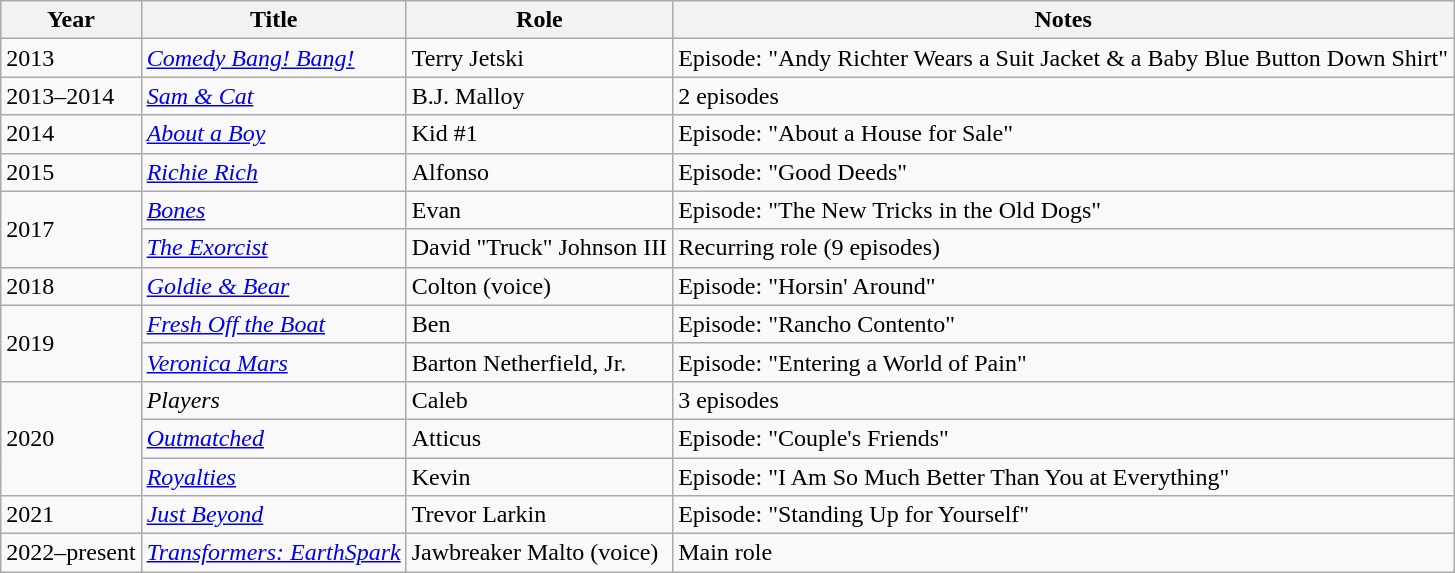<table class="wikitable sortable">
<tr>
<th>Year</th>
<th>Title</th>
<th>Role</th>
<th>Notes</th>
</tr>
<tr>
<td>2013</td>
<td><em><a href='#'>Comedy Bang! Bang!</a></em></td>
<td>Terry Jetski</td>
<td>Episode: "Andy Richter Wears a Suit Jacket & a Baby Blue Button Down Shirt"</td>
</tr>
<tr>
<td>2013–2014</td>
<td><em><a href='#'>Sam & Cat</a></em></td>
<td>B.J. Malloy</td>
<td>2 episodes</td>
</tr>
<tr>
<td>2014</td>
<td><em><a href='#'>About a Boy</a></em></td>
<td>Kid #1</td>
<td>Episode: "About a House for Sale"</td>
</tr>
<tr>
<td>2015</td>
<td><em><a href='#'>Richie Rich</a></em></td>
<td>Alfonso</td>
<td>Episode: "Good Deeds"</td>
</tr>
<tr>
<td rowspan=2>2017</td>
<td><em><a href='#'>Bones</a></em></td>
<td>Evan</td>
<td>Episode: "The New Tricks in the Old Dogs"</td>
</tr>
<tr>
<td><em><a href='#'>The Exorcist</a></em></td>
<td>David "Truck" Johnson III</td>
<td>Recurring role (9 episodes)</td>
</tr>
<tr>
<td>2018</td>
<td><em><a href='#'>Goldie & Bear</a></em></td>
<td>Colton (voice)</td>
<td>Episode: "Horsin' Around"</td>
</tr>
<tr>
<td rowspan=2>2019</td>
<td><em><a href='#'>Fresh Off the Boat</a></em></td>
<td>Ben</td>
<td>Episode: "Rancho Contento"</td>
</tr>
<tr>
<td><em><a href='#'>Veronica Mars</a></em></td>
<td>Barton Netherfield, Jr.</td>
<td>Episode: "Entering a World of Pain"</td>
</tr>
<tr>
<td rowspan=3>2020</td>
<td><em>Players</em></td>
<td>Caleb</td>
<td>3 episodes</td>
</tr>
<tr>
<td><em><a href='#'>Outmatched</a></em></td>
<td>Atticus</td>
<td>Episode: "Couple's Friends"</td>
</tr>
<tr>
<td><em><a href='#'>Royalties</a></em></td>
<td>Kevin</td>
<td>Episode: "I Am So Much Better Than You at Everything"</td>
</tr>
<tr>
<td>2021</td>
<td><em><a href='#'>Just Beyond</a></em></td>
<td>Trevor Larkin</td>
<td>Episode: "Standing Up for Yourself"</td>
</tr>
<tr>
<td>2022–present</td>
<td><em><a href='#'>Transformers: EarthSpark</a></em></td>
<td>Jawbreaker Malto (voice)</td>
<td>Main role</td>
</tr>
</table>
